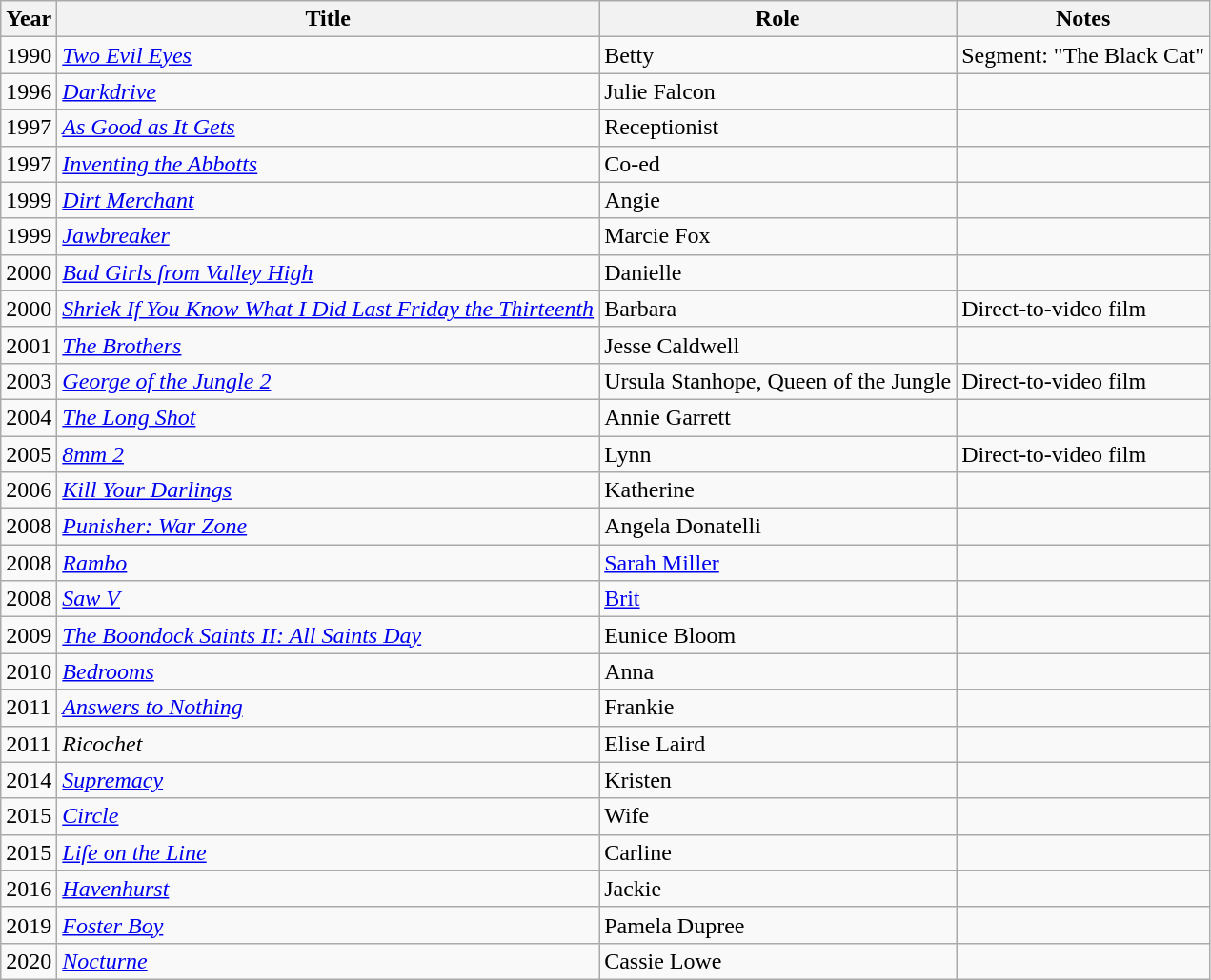<table class="wikitable sortable">
<tr>
<th scope="col">Year</th>
<th scope="col">Title</th>
<th scope="col">Role</th>
<th scope="col" class="unsortable">Notes</th>
</tr>
<tr>
<td>1990</td>
<td><em><a href='#'>Two Evil Eyes</a></em></td>
<td>Betty</td>
<td>Segment: "The Black Cat"</td>
</tr>
<tr>
<td>1996</td>
<td><em><a href='#'>Darkdrive</a></em></td>
<td>Julie Falcon</td>
<td></td>
</tr>
<tr>
<td>1997</td>
<td><em><a href='#'>As Good as It Gets</a></em></td>
<td>Receptionist</td>
<td></td>
</tr>
<tr>
<td>1997</td>
<td><em><a href='#'>Inventing the Abbotts</a></em></td>
<td>Co-ed</td>
<td></td>
</tr>
<tr>
<td>1999</td>
<td><em><a href='#'>Dirt Merchant</a></em></td>
<td>Angie</td>
<td></td>
</tr>
<tr>
<td>1999</td>
<td><em><a href='#'>Jawbreaker</a></em></td>
<td>Marcie Fox</td>
<td></td>
</tr>
<tr>
<td>2000</td>
<td><em><a href='#'>Bad Girls from Valley High</a></em></td>
<td>Danielle</td>
<td></td>
</tr>
<tr>
<td>2000</td>
<td><em><a href='#'>Shriek If You Know What I Did Last Friday the Thirteenth</a></em></td>
<td>Barbara</td>
<td>Direct-to-video film</td>
</tr>
<tr>
<td>2001</td>
<td data-sort-value="Brothers, The"><em><a href='#'>The Brothers</a></em></td>
<td>Jesse Caldwell</td>
<td></td>
</tr>
<tr>
<td>2003</td>
<td><em><a href='#'>George of the Jungle 2</a></em></td>
<td>Ursula Stanhope, Queen of the Jungle</td>
<td>Direct-to-video film</td>
</tr>
<tr>
<td>2004</td>
<td data-sort-value="Long Shot, The"><em><a href='#'>The Long Shot</a></em></td>
<td>Annie Garrett</td>
<td></td>
</tr>
<tr>
<td>2005</td>
<td data-sort-value="Eight Millimeter 2"><em><a href='#'>8mm 2</a></em></td>
<td>Lynn</td>
<td>Direct-to-video film</td>
</tr>
<tr>
<td>2006</td>
<td><em><a href='#'>Kill Your Darlings</a></em></td>
<td>Katherine</td>
<td></td>
</tr>
<tr>
<td>2008</td>
<td><em><a href='#'>Punisher: War Zone</a></em></td>
<td>Angela Donatelli</td>
<td></td>
</tr>
<tr>
<td>2008</td>
<td><em><a href='#'>Rambo</a></em></td>
<td><a href='#'>Sarah Miller</a></td>
<td></td>
</tr>
<tr>
<td>2008</td>
<td><em><a href='#'>Saw V</a></em></td>
<td><a href='#'>Brit</a></td>
<td></td>
</tr>
<tr>
<td>2009</td>
<td data-sort-value="Boondock Saints II: All Saints Day, The"><em><a href='#'>The Boondock Saints II: All Saints Day</a></em></td>
<td>Eunice Bloom</td>
<td></td>
</tr>
<tr>
<td>2010</td>
<td><em><a href='#'>Bedrooms</a></em></td>
<td>Anna</td>
<td></td>
</tr>
<tr>
<td>2011</td>
<td><em><a href='#'>Answers to Nothing</a></em></td>
<td>Frankie</td>
<td></td>
</tr>
<tr>
<td>2011</td>
<td><em>Ricochet</em></td>
<td>Elise Laird</td>
<td></td>
</tr>
<tr>
<td>2014</td>
<td><em><a href='#'>Supremacy</a></em></td>
<td>Kristen</td>
<td></td>
</tr>
<tr>
<td>2015</td>
<td><em><a href='#'>Circle</a></em></td>
<td>Wife</td>
<td></td>
</tr>
<tr>
<td>2015</td>
<td><em><a href='#'>Life on the Line</a></em></td>
<td>Carline</td>
<td></td>
</tr>
<tr>
<td>2016</td>
<td><em><a href='#'>Havenhurst</a></em></td>
<td>Jackie</td>
<td></td>
</tr>
<tr>
<td>2019</td>
<td><em><a href='#'>Foster Boy</a></em></td>
<td>Pamela Dupree</td>
<td></td>
</tr>
<tr>
<td>2020</td>
<td><em><a href='#'>Nocturne</a></em></td>
<td>Cassie Lowe</td>
<td></td>
</tr>
</table>
